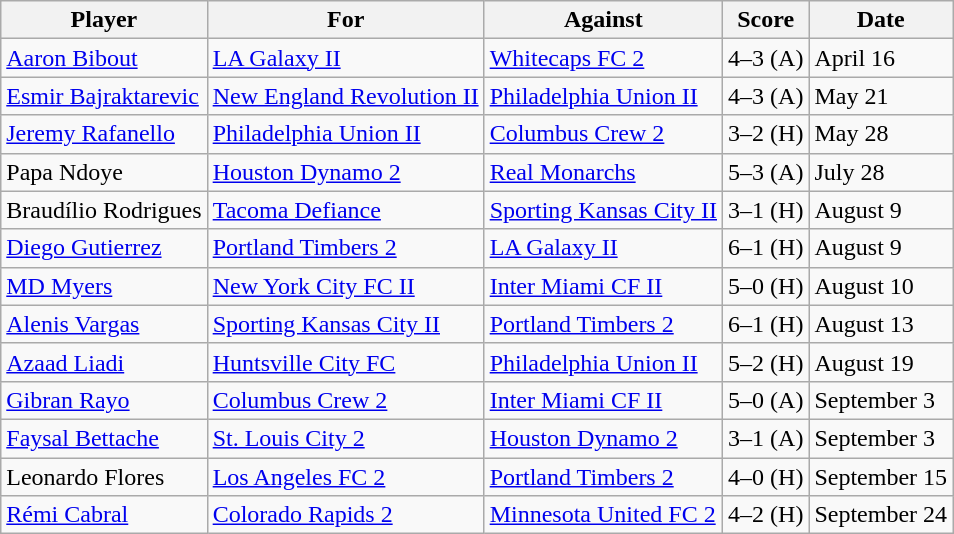<table class="wikitable">
<tr>
<th>Player</th>
<th>For</th>
<th>Against</th>
<th>Score</th>
<th>Date</th>
</tr>
<tr>
<td> <a href='#'>Aaron Bibout</a></td>
<td><a href='#'>LA Galaxy II</a></td>
<td><a href='#'>Whitecaps FC 2</a></td>
<td style="text-align:center;">4–3 (A)</td>
<td>April 16</td>
</tr>
<tr>
<td> <a href='#'>Esmir Bajraktarevic</a></td>
<td><a href='#'>New England Revolution II</a></td>
<td><a href='#'>Philadelphia Union II</a></td>
<td style="text-align:center;">4–3 (A)</td>
<td>May 21</td>
</tr>
<tr>
<td> <a href='#'>Jeremy Rafanello</a></td>
<td><a href='#'>Philadelphia Union II</a></td>
<td><a href='#'>Columbus Crew 2</a></td>
<td style="text-align:center;">3–2 (H)</td>
<td>May 28</td>
</tr>
<tr>
<td> Papa Ndoye</td>
<td><a href='#'>Houston Dynamo 2</a></td>
<td><a href='#'>Real Monarchs</a></td>
<td style="text-align:center;">5–3 (A)</td>
<td>July 28</td>
</tr>
<tr>
<td> Braudílio Rodrigues</td>
<td><a href='#'>Tacoma Defiance</a></td>
<td><a href='#'>Sporting Kansas City II</a></td>
<td style="text-align:center;">3–1 (H)</td>
<td>August 9</td>
</tr>
<tr>
<td> <a href='#'>Diego Gutierrez</a></td>
<td><a href='#'>Portland Timbers 2</a></td>
<td><a href='#'>LA Galaxy II</a></td>
<td style="text-align:center;">6–1 (H)</td>
<td>August 9</td>
</tr>
<tr>
<td> <a href='#'>MD Myers</a></td>
<td><a href='#'>New York City FC II</a></td>
<td><a href='#'>Inter Miami CF II</a></td>
<td style="text-align:center;">5–0 (H)</td>
<td>August 10</td>
</tr>
<tr>
<td> <a href='#'>Alenis Vargas</a></td>
<td><a href='#'>Sporting Kansas City II</a></td>
<td><a href='#'>Portland Timbers 2</a></td>
<td style="text-align:center;">6–1 (H)</td>
<td>August 13</td>
</tr>
<tr>
<td> <a href='#'>Azaad Liadi</a></td>
<td><a href='#'>Huntsville City FC</a></td>
<td><a href='#'>Philadelphia Union II</a></td>
<td style="text-align:center;">5–2 (H)</td>
<td>August 19</td>
</tr>
<tr>
<td> <a href='#'>Gibran Rayo</a></td>
<td><a href='#'>Columbus Crew 2</a></td>
<td><a href='#'>Inter Miami CF II</a></td>
<td style="text-align:center;">5–0 (A)</td>
<td>September 3</td>
</tr>
<tr>
<td> <a href='#'>Faysal Bettache</a></td>
<td><a href='#'>St. Louis City 2</a></td>
<td><a href='#'>Houston Dynamo 2</a></td>
<td style="text-align:center;">3–1 (A)</td>
<td>September 3</td>
</tr>
<tr>
<td> Leonardo Flores</td>
<td><a href='#'>Los Angeles FC 2</a></td>
<td><a href='#'>Portland Timbers 2</a></td>
<td style="text-align:center;">4–0 (H)</td>
<td>September 15</td>
</tr>
<tr>
<td> <a href='#'>Rémi Cabral</a></td>
<td><a href='#'>Colorado Rapids 2</a></td>
<td><a href='#'>Minnesota United FC 2</a></td>
<td style="text-align:center;">4–2 (H)</td>
<td>September 24</td>
</tr>
</table>
